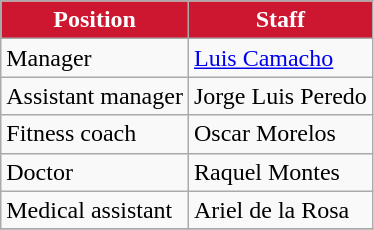<table class="wikitable">
<tr>
<th style=background-color:#CD1731;color:#FFFFFF>Position</th>
<th style=background-color:#CD1731;color:#FFFFFF>Staff</th>
</tr>
<tr>
<td>Manager</td>
<td> <a href='#'>Luis Camacho</a></td>
</tr>
<tr>
<td>Assistant manager</td>
<td> Jorge Luis Peredo</td>
</tr>
<tr>
<td>Fitness coach</td>
<td> Oscar Morelos</td>
</tr>
<tr>
<td>Doctor</td>
<td> Raquel Montes</td>
</tr>
<tr>
<td>Medical assistant</td>
<td> Ariel de la Rosa</td>
</tr>
<tr>
</tr>
</table>
